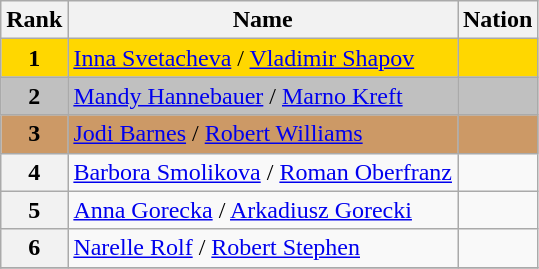<table class="wikitable">
<tr>
<th>Rank</th>
<th>Name</th>
<th>Nation</th>
</tr>
<tr bgcolor="gold">
<td align="center"><strong>1</strong></td>
<td><a href='#'>Inna Svetacheva</a> / <a href='#'>Vladimir Shapov</a></td>
<td></td>
</tr>
<tr bgcolor="silver">
<td align="center"><strong>2</strong></td>
<td><a href='#'>Mandy Hannebauer</a> / <a href='#'>Marno Kreft</a></td>
<td></td>
</tr>
<tr bgcolor="cc9966">
<td align="center"><strong>3</strong></td>
<td><a href='#'>Jodi Barnes</a> / <a href='#'>Robert Williams</a></td>
<td></td>
</tr>
<tr>
<th>4</th>
<td><a href='#'>Barbora Smolikova</a> / <a href='#'>Roman Oberfranz</a></td>
<td></td>
</tr>
<tr>
<th>5</th>
<td><a href='#'>Anna Gorecka</a> / <a href='#'>Arkadiusz Gorecki</a></td>
<td></td>
</tr>
<tr>
<th>6</th>
<td><a href='#'>Narelle Rolf</a> / <a href='#'>Robert Stephen</a></td>
<td></td>
</tr>
<tr>
</tr>
</table>
